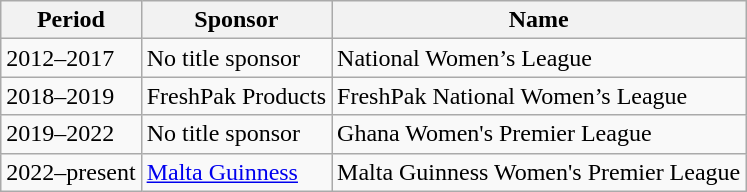<table class="wikitable">
<tr>
<th>Period</th>
<th>Sponsor</th>
<th>Name</th>
</tr>
<tr>
<td>2012–2017</td>
<td>No title sponsor</td>
<td>National Women’s League</td>
</tr>
<tr>
<td>2018–2019</td>
<td>FreshPak Products</td>
<td>FreshPak National Women’s League</td>
</tr>
<tr>
<td>2019–2022</td>
<td>No title sponsor</td>
<td>Ghana Women's Premier League</td>
</tr>
<tr>
<td>2022–present</td>
<td><a href='#'>Malta Guinness</a></td>
<td>Malta Guinness Women's Premier League</td>
</tr>
</table>
